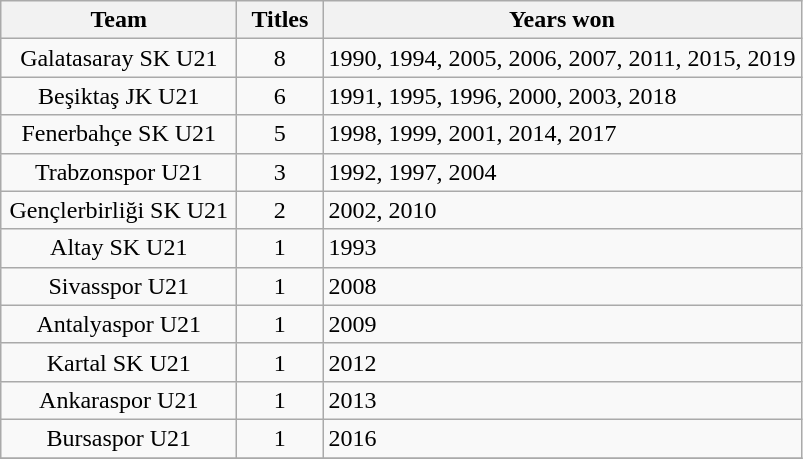<table class="wikitable">
<tr>
<th width="150">Team</th>
<th width="50">Titles</th>
<th>Years won</th>
</tr>
<tr>
<td align=center>Galatasaray SK U21</td>
<td align=center>8</td>
<td>1990, 1994, 2005, 2006, 2007, 2011, 2015, 2019</td>
</tr>
<tr>
<td align=center>Beşiktaş JK U21</td>
<td align=center>6</td>
<td>1991, 1995, 1996, 2000, 2003, 2018</td>
</tr>
<tr>
<td align=center>Fenerbahçe SK U21</td>
<td align=center>5</td>
<td>1998, 1999, 2001, 2014, 2017</td>
</tr>
<tr>
<td align=center>Trabzonspor U21</td>
<td align=center>3</td>
<td>1992, 1997, 2004</td>
</tr>
<tr>
<td align=center>Gençlerbirliği  SK U21</td>
<td align=center>2</td>
<td>2002, 2010</td>
</tr>
<tr>
<td align=center>Altay SK U21</td>
<td align=center>1</td>
<td>1993</td>
</tr>
<tr>
<td align=center>Sivasspor U21</td>
<td align=center>1</td>
<td>2008</td>
</tr>
<tr>
<td align=center>Antalyaspor U21</td>
<td align=center>1</td>
<td>2009</td>
</tr>
<tr>
<td align=center>Kartal SK U21</td>
<td align=center>1</td>
<td>2012</td>
</tr>
<tr>
<td align=center>Ankaraspor U21</td>
<td align=center>1</td>
<td>2013</td>
</tr>
<tr>
<td align=center>Bursaspor U21</td>
<td align=center>1</td>
<td>2016</td>
</tr>
<tr>
</tr>
</table>
